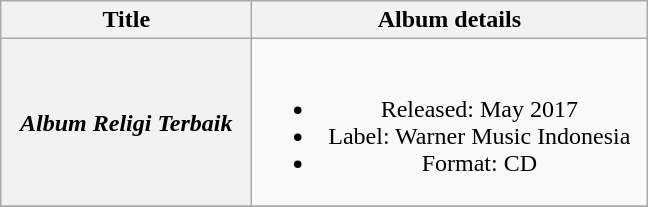<table class="wikitable plainrowheaders" style="text-align:center;">
<tr>
<th scope="col" style="width:10em;">Title</th>
<th scope="col" style="width:16em;">Album details</th>
</tr>
<tr>
<th scope="row"><em>Album Religi Terbaik</em></th>
<td><br><ul><li>Released: May 2017</li><li>Label: Warner Music Indonesia</li><li>Format: CD</li></ul></td>
</tr>
<tr>
</tr>
</table>
